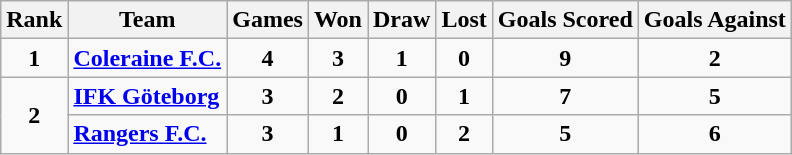<table class="wikitable sortable" style="text-align: center">
<tr>
<th><strong>Rank</strong></th>
<th><strong>Team</strong></th>
<th><strong>Games</strong></th>
<th><strong>Won</strong></th>
<th><strong>Draw</strong></th>
<th><strong>Lost</strong></th>
<th><strong>Goals Scored</strong></th>
<th><strong>Goals Against</strong></th>
</tr>
<tr>
<td><strong>1</strong></td>
<td align=left> <strong><a href='#'>Coleraine F.C.</a></strong></td>
<td><strong>4</strong></td>
<td><strong>3</strong></td>
<td><strong>1</strong></td>
<td><strong>0</strong></td>
<td><strong>9</strong></td>
<td><strong>2</strong></td>
</tr>
<tr>
<td rowspan="2"><strong>2</strong></td>
<td align=left> <strong><a href='#'>IFK Göteborg</a></strong></td>
<td><strong>3</strong></td>
<td><strong>2</strong></td>
<td><strong>0</strong></td>
<td><strong>1</strong></td>
<td><strong>7</strong></td>
<td><strong>5</strong></td>
</tr>
<tr>
<td align=left> <strong><a href='#'>Rangers F.C.</a></strong></td>
<td><strong>3</strong></td>
<td><strong>1</strong></td>
<td><strong>0</strong></td>
<td><strong>2</strong></td>
<td><strong>5</strong></td>
<td><strong>6</strong></td>
</tr>
</table>
